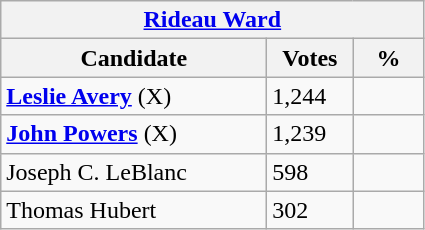<table class="wikitable">
<tr>
<th colspan="3"><a href='#'>Rideau Ward</a></th>
</tr>
<tr>
<th style="width: 170px">Candidate</th>
<th style="width: 50px">Votes</th>
<th style="width: 40px">%</th>
</tr>
<tr>
<td><strong><a href='#'>Leslie Avery</a></strong> (X)</td>
<td>1,244</td>
<td></td>
</tr>
<tr>
<td><strong><a href='#'>John Powers</a></strong> (X)</td>
<td>1,239</td>
<td></td>
</tr>
<tr>
<td>Joseph C. LeBlanc</td>
<td>598</td>
<td></td>
</tr>
<tr>
<td>Thomas Hubert</td>
<td>302</td>
<td></td>
</tr>
</table>
